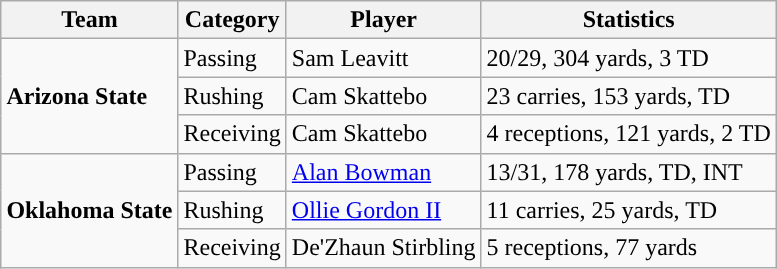<table class="wikitable" style="float: right;">
<tr>
<th>Team</th>
<th>Category</th>
<th>Player</th>
<th>Statistics</th>
</tr>
<tr>
<td rowspan=3><strong>Arizona State</strong></td>
<td>Passing</td>
<td>Sam Leavitt</td>
<td>20/29, 304 yards, 3 TD</td>
</tr>
<tr>
<td>Rushing</td>
<td>Cam Skattebo</td>
<td>23 carries, 153 yards, TD</td>
</tr>
<tr>
<td>Receiving</td>
<td>Cam Skattebo</td>
<td>4 receptions, 121 yards, 2 TD</td>
</tr>
<tr>
<td rowspan=3><strong>Oklahoma State</strong></td>
<td>Passing</td>
<td><a href='#'>Alan Bowman</a></td>
<td>13/31, 178 yards, TD, INT</td>
</tr>
<tr>
<td>Rushing</td>
<td><a href='#'>Ollie Gordon II</a></td>
<td>11 carries, 25 yards, TD</td>
</tr>
<tr>
<td>Receiving</td>
<td>De'Zhaun Stirbling</td>
<td>5 receptions, 77 yards</td>
</tr>
</table>
